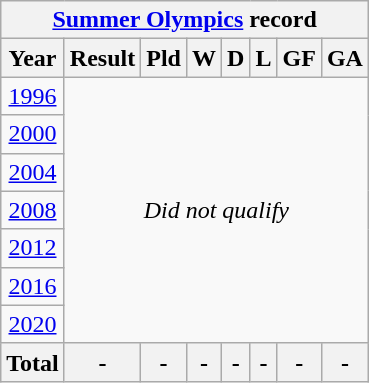<table class="wikitable" style="text-align: center;">
<tr>
<th colspan=8><a href='#'>Summer Olympics</a> record</th>
</tr>
<tr>
<th>Year</th>
<th>Result</th>
<th>Pld</th>
<th>W</th>
<th>D</th>
<th>L</th>
<th>GF</th>
<th>GA</th>
</tr>
<tr>
<td> <a href='#'>1996</a></td>
<td colspan=7 rowspan=7><em>Did not qualify</em></td>
</tr>
<tr>
<td> <a href='#'>2000</a></td>
</tr>
<tr>
<td> <a href='#'>2004</a></td>
</tr>
<tr>
<td> <a href='#'>2008</a></td>
</tr>
<tr>
<td> <a href='#'>2012</a></td>
</tr>
<tr>
<td> <a href='#'>2016</a></td>
</tr>
<tr>
<td> <a href='#'>2020</a></td>
</tr>
<tr>
<th>Total</th>
<th>-</th>
<th>-</th>
<th>-</th>
<th>-</th>
<th>-</th>
<th>-</th>
<th>-</th>
</tr>
</table>
